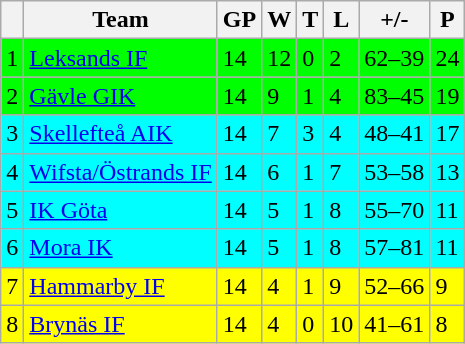<table class="wikitable">
<tr>
<th></th>
<th>Team</th>
<th>GP</th>
<th>W</th>
<th>T</th>
<th>L</th>
<th>+/-</th>
<th>P</th>
</tr>
<tr style="background:#00FF00">
<td>1</td>
<td><a href='#'>Leksands IF</a></td>
<td>14</td>
<td>12</td>
<td>0</td>
<td>2</td>
<td>62–39</td>
<td>24</td>
</tr>
<tr style="background:#00FF00">
<td>2</td>
<td><a href='#'>Gävle GIK</a></td>
<td>14</td>
<td>9</td>
<td>1</td>
<td>4</td>
<td>83–45</td>
<td>19</td>
</tr>
<tr style="background:#00FFFF">
<td>3</td>
<td><a href='#'>Skellefteå AIK</a></td>
<td>14</td>
<td>7</td>
<td>3</td>
<td>4</td>
<td>48–41</td>
<td>17</td>
</tr>
<tr style="background:#00FFFF">
<td>4</td>
<td><a href='#'>Wifsta/Östrands IF</a></td>
<td>14</td>
<td>6</td>
<td>1</td>
<td>7</td>
<td>53–58</td>
<td>13</td>
</tr>
<tr style="background:#00FFFF">
<td>5</td>
<td><a href='#'>IK Göta</a></td>
<td>14</td>
<td>5</td>
<td>1</td>
<td>8</td>
<td>55–70</td>
<td>11</td>
</tr>
<tr style="background:#00FFFF">
<td>6</td>
<td><a href='#'>Mora IK</a></td>
<td>14</td>
<td>5</td>
<td>1</td>
<td>8</td>
<td>57–81</td>
<td>11</td>
</tr>
<tr style="background:#FFFF00">
<td>7</td>
<td><a href='#'>Hammarby IF</a></td>
<td>14</td>
<td>4</td>
<td>1</td>
<td>9</td>
<td>52–66</td>
<td>9</td>
</tr>
<tr style="background:#FFFF00">
<td>8</td>
<td><a href='#'>Brynäs IF</a></td>
<td>14</td>
<td>4</td>
<td>0</td>
<td>10</td>
<td>41–61</td>
<td>8</td>
</tr>
</table>
